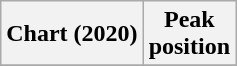<table class="wikitable sortable plainrowheaders" style="text-align:center">
<tr>
<th scope="col">Chart (2020)</th>
<th scope="col">Peak<br> position</th>
</tr>
<tr>
</tr>
</table>
